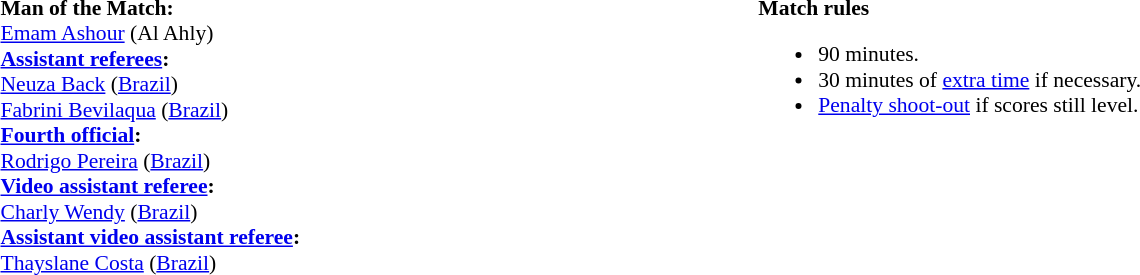<table style="width:100%; font-size:90%;">
<tr>
<td style="width:40%; vertical-align:top;"><br><strong>Man of the Match:</strong>
<br><a href='#'>Emam Ashour</a> (Al Ahly)<br><strong><a href='#'>Assistant referees</a>:</strong>
<br><a href='#'>Neuza Back</a> (<a href='#'>Brazil</a>)
<br><a href='#'>Fabrini Bevilaqua</a> (<a href='#'>Brazil</a>)
<br><strong><a href='#'>Fourth official</a>:</strong>
<br><a href='#'>Rodrigo Pereira</a> (<a href='#'>Brazil</a>)
<br><strong><a href='#'>Video assistant referee</a>:</strong>
<br><a href='#'>Charly Wendy</a> (<a href='#'>Brazil</a>)
<br><strong><a href='#'>Assistant video assistant referee</a>:</strong>
<br><a href='#'>Thayslane Costa</a> (<a href='#'>Brazil</a>)</td>
<td style="width:60%; vertical-align:top;"><br><strong>Match rules</strong><ul><li>90 minutes.</li><li>30 minutes of <a href='#'>extra time</a> if necessary.</li><li><a href='#'>Penalty shoot-out</a> if scores still level.</li></ul></td>
</tr>
</table>
